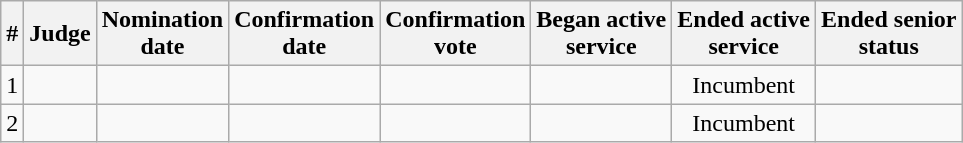<table class="sortable wikitable">
<tr>
<th>#</th>
<th>Judge</th>
<th>Nomination<br>date</th>
<th>Confirmation<br>date</th>
<th>Confirmation<br>vote</th>
<th>Began active<br>service</th>
<th>Ended active<br>service</th>
<th>Ended senior<br>status</th>
</tr>
<tr>
<td>1</td>
<td></td>
<td></td>
<td></td>
<td align=center></td>
<td></td>
<td align=center>Incumbent</td>
<td align=center></td>
</tr>
<tr>
<td>2</td>
<td></td>
<td></td>
<td></td>
<td align=center></td>
<td></td>
<td align=center>Incumbent</td>
<td align=center></td>
</tr>
</table>
